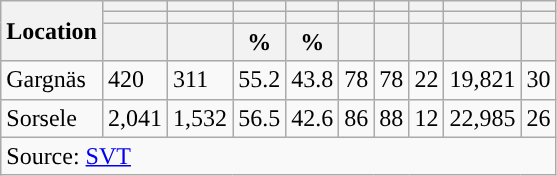<table role="presentation" class="wikitable sortable mw-collapsible">
<tr>
<th rowspan="3">Location</th>
<th></th>
<th></th>
<th></th>
<th></th>
<th></th>
<th></th>
<th></th>
<th></th>
<th></th>
</tr>
<tr>
<th></th>
<th></th>
<th style="background:"></th>
<th style="background:"></th>
<th></th>
<th></th>
<th></th>
<th></th>
<th></th>
</tr>
<tr>
<th data-sort-type="number"></th>
<th data-sort-type="number"></th>
<th data-sort-type="number">%</th>
<th data-sort-type="number">%</th>
<th data-sort-type="number"></th>
<th data-sort-type="number"></th>
<th data-sort-type="number"></th>
<th data-sort-type="number"></th>
<th data-sort-type="number"></th>
</tr>
<tr>
<td align="left">Gargnäs</td>
<td>420</td>
<td>311</td>
<td>55.2</td>
<td>43.8</td>
<td>78</td>
<td>78</td>
<td>22</td>
<td>19,821</td>
<td>30</td>
</tr>
<tr>
<td align="left">Sorsele</td>
<td>2,041</td>
<td>1,532</td>
<td>56.5</td>
<td>42.6</td>
<td>86</td>
<td>88</td>
<td>12</td>
<td>22,985</td>
<td>26</td>
</tr>
<tr>
<td colspan="10" align="left">Source: <a href='#'>SVT</a></td>
</tr>
</table>
